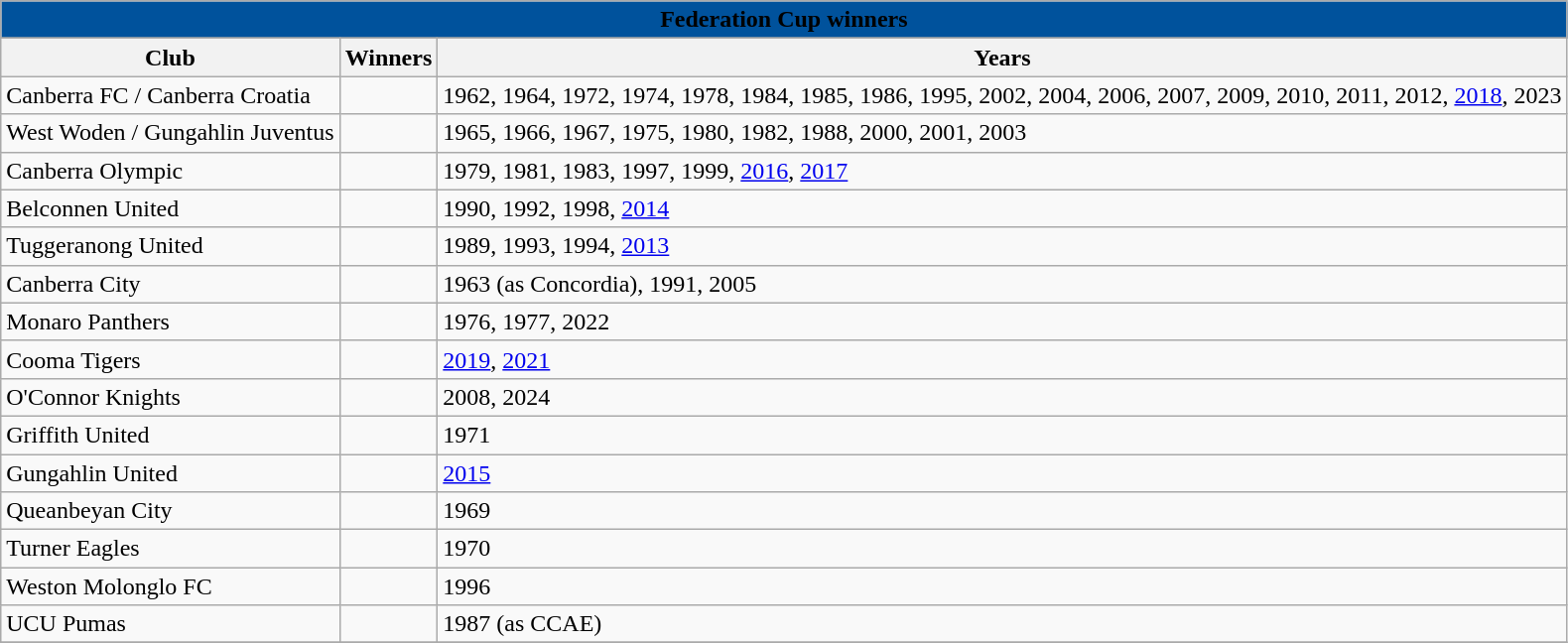<table class="wikitable sortable">
<tr>
<th style="background:#00529c;" colspan="7"><span>Federation Cup winners</span></th>
</tr>
<tr>
</tr>
<tr>
<th>Club</th>
<th>Winners</th>
<th>Years</th>
</tr>
<tr>
<td>Canberra FC / Canberra Croatia</td>
<td></td>
<td>1962, 1964, 1972, 1974, 1978, 1984, 1985, 1986, 1995, 2002, 2004, 2006, 2007, 2009, 2010, 2011, 2012, <a href='#'>2018</a>, 2023</td>
</tr>
<tr>
<td>West Woden / Gungahlin Juventus</td>
<td></td>
<td>1965, 1966, 1967, 1975, 1980, 1982, 1988, 2000, 2001, 2003</td>
</tr>
<tr>
<td>Canberra Olympic</td>
<td></td>
<td>1979, 1981, 1983, 1997, 1999, <a href='#'>2016</a>, <a href='#'>2017</a></td>
</tr>
<tr>
<td>Belconnen United</td>
<td></td>
<td>1990, 1992, 1998, <a href='#'>2014</a></td>
</tr>
<tr>
<td>Tuggeranong United</td>
<td></td>
<td>1989, 1993, 1994, <a href='#'>2013</a></td>
</tr>
<tr>
<td>Canberra City</td>
<td></td>
<td>1963 (as Concordia), 1991, 2005</td>
</tr>
<tr>
<td>Monaro Panthers</td>
<td></td>
<td>1976, 1977, 2022</td>
</tr>
<tr>
<td>Cooma Tigers</td>
<td></td>
<td><a href='#'>2019</a>, <a href='#'>2021</a></td>
</tr>
<tr>
<td>O'Connor Knights</td>
<td></td>
<td>2008, 2024</td>
</tr>
<tr>
<td>Griffith United</td>
<td></td>
<td>1971</td>
</tr>
<tr>
<td>Gungahlin United</td>
<td></td>
<td><a href='#'>2015</a></td>
</tr>
<tr>
<td>Queanbeyan City</td>
<td></td>
<td>1969</td>
</tr>
<tr>
<td>Turner Eagles</td>
<td></td>
<td>1970</td>
</tr>
<tr>
<td>Weston Molonglo FC</td>
<td></td>
<td>1996</td>
</tr>
<tr>
<td>UCU Pumas</td>
<td></td>
<td>1987 (as CCAE)</td>
</tr>
<tr>
</tr>
</table>
